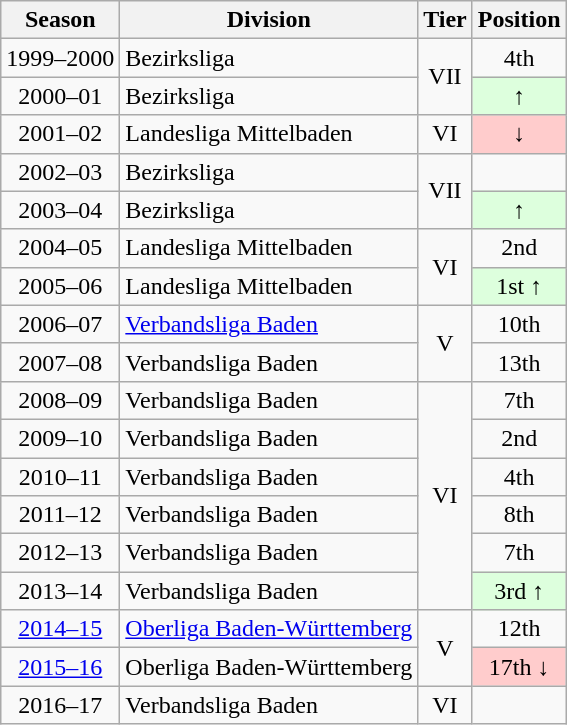<table class="wikitable">
<tr>
<th>Season</th>
<th>Division</th>
<th>Tier</th>
<th>Position</th>
</tr>
<tr align="center">
<td>1999–2000</td>
<td align="left">Bezirksliga</td>
<td rowspan=2>VII</td>
<td>4th</td>
</tr>
<tr align="center">
<td>2000–01</td>
<td align="left">Bezirksliga</td>
<td bgcolor="#ddffdd">↑</td>
</tr>
<tr align="center">
<td>2001–02</td>
<td align="left">Landesliga Mittelbaden</td>
<td>VI</td>
<td bgcolor="#ffcccc">↓</td>
</tr>
<tr align="center">
<td>2002–03</td>
<td align="left">Bezirksliga</td>
<td rowspan=2>VII</td>
<td></td>
</tr>
<tr align="center">
<td>2003–04</td>
<td align="left">Bezirksliga</td>
<td bgcolor="#ddffdd">↑</td>
</tr>
<tr align="center">
<td>2004–05</td>
<td align="left">Landesliga Mittelbaden</td>
<td rowspan=2>VI</td>
<td>2nd</td>
</tr>
<tr align="center">
<td>2005–06</td>
<td align="left">Landesliga Mittelbaden</td>
<td bgcolor="#ddffdd">1st ↑</td>
</tr>
<tr align="center">
<td>2006–07</td>
<td align="left"><a href='#'>Verbandsliga Baden</a></td>
<td rowspan=2>V</td>
<td>10th</td>
</tr>
<tr align="center">
<td>2007–08</td>
<td align="left">Verbandsliga Baden</td>
<td>13th</td>
</tr>
<tr align="center">
<td>2008–09</td>
<td align="left">Verbandsliga Baden</td>
<td rowspan=6>VI</td>
<td>7th</td>
</tr>
<tr align="center">
<td>2009–10</td>
<td align="left">Verbandsliga Baden</td>
<td>2nd</td>
</tr>
<tr align="center">
<td>2010–11</td>
<td align="left">Verbandsliga Baden</td>
<td>4th</td>
</tr>
<tr align="center">
<td>2011–12</td>
<td align="left">Verbandsliga Baden</td>
<td>8th</td>
</tr>
<tr align="center">
<td>2012–13</td>
<td align="left">Verbandsliga Baden</td>
<td>7th</td>
</tr>
<tr align="center">
<td>2013–14</td>
<td align="left">Verbandsliga Baden</td>
<td bgcolor="#ddffdd">3rd ↑</td>
</tr>
<tr align="center">
<td><a href='#'>2014–15</a></td>
<td align="left"><a href='#'>Oberliga Baden-Württemberg</a></td>
<td rowspan=2>V</td>
<td>12th</td>
</tr>
<tr align="center">
<td><a href='#'>2015–16</a></td>
<td align="left">Oberliga Baden-Württemberg</td>
<td bgcolor="#ffcccc">17th ↓</td>
</tr>
<tr align="center">
<td>2016–17</td>
<td align="left">Verbandsliga Baden</td>
<td>VI</td>
<td></td>
</tr>
</table>
